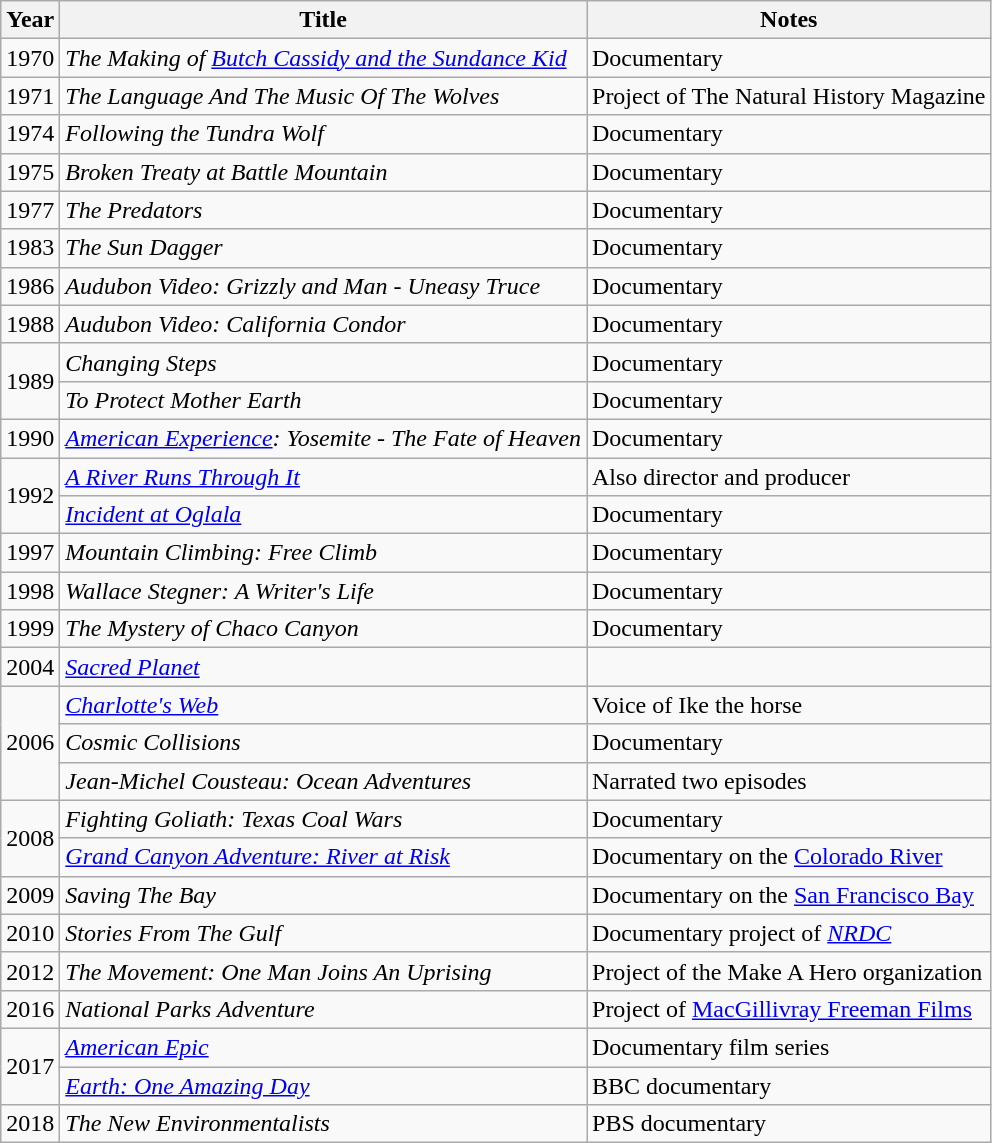<table class="wikitable sortable">
<tr>
<th>Year</th>
<th>Title</th>
<th class="unsortable">Notes</th>
</tr>
<tr>
<td>1970</td>
<td><em>The Making of <a href='#'>Butch Cassidy and the Sundance Kid</a></em></td>
<td>Documentary</td>
</tr>
<tr>
<td>1971</td>
<td><em>The Language And The Music Of The Wolves</em></td>
<td>Project of The Natural History Magazine</td>
</tr>
<tr>
<td>1974</td>
<td><em>Following the Tundra Wolf</em></td>
<td>Documentary</td>
</tr>
<tr>
<td>1975</td>
<td><em>Broken Treaty at Battle Mountain</em></td>
<td>Documentary</td>
</tr>
<tr>
<td>1977</td>
<td><em>The Predators</em></td>
<td>Documentary</td>
</tr>
<tr>
<td>1983</td>
<td><em>The Sun Dagger</em></td>
<td>Documentary</td>
</tr>
<tr>
<td>1986</td>
<td><em>Audubon Video: Grizzly and Man - Uneasy Truce</em></td>
<td>Documentary</td>
</tr>
<tr>
<td>1988</td>
<td><em>Audubon Video: California Condor</em></td>
<td>Documentary</td>
</tr>
<tr>
<td rowspan="2">1989</td>
<td><em>Changing Steps</em></td>
<td>Documentary</td>
</tr>
<tr>
<td><em>To Protect Mother Earth</em></td>
<td>Documentary</td>
</tr>
<tr>
<td>1990</td>
<td><em><a href='#'>American Experience</a>: Yosemite - The Fate of Heaven</em></td>
<td>Documentary</td>
</tr>
<tr>
<td rowspan="2">1992</td>
<td><em><a href='#'>A River Runs Through It</a></em></td>
<td>Also director and producer</td>
</tr>
<tr>
<td><em><a href='#'>Incident at Oglala</a></em></td>
<td>Documentary</td>
</tr>
<tr>
<td>1997</td>
<td><em>Mountain Climbing: Free Climb</em></td>
<td>Documentary</td>
</tr>
<tr>
<td>1998</td>
<td><em>Wallace Stegner: A Writer's Life</em></td>
<td>Documentary</td>
</tr>
<tr>
<td>1999</td>
<td><em>The Mystery of Chaco Canyon</em></td>
<td>Documentary</td>
</tr>
<tr>
<td>2004</td>
<td><em><a href='#'>Sacred Planet</a></em></td>
<td></td>
</tr>
<tr>
<td rowspan="3">2006</td>
<td><em><a href='#'>Charlotte's Web</a></em></td>
<td>Voice of Ike the horse</td>
</tr>
<tr>
<td><em>Cosmic Collisions</em></td>
<td>Documentary</td>
</tr>
<tr>
<td><em>Jean-Michel Cousteau: Ocean Adventures</em></td>
<td>Narrated two episodes</td>
</tr>
<tr>
<td rowspan="2">2008</td>
<td><em>Fighting Goliath: Texas Coal Wars</em></td>
<td>Documentary</td>
</tr>
<tr>
<td><em><a href='#'>Grand Canyon Adventure: River at Risk</a></em></td>
<td>Documentary on the <a href='#'>Colorado River</a></td>
</tr>
<tr>
<td>2009</td>
<td><em>Saving The Bay</em></td>
<td>Documentary on the <a href='#'>San Francisco Bay</a></td>
</tr>
<tr>
<td>2010</td>
<td><em>Stories From The Gulf</em></td>
<td>Documentary project of <em><a href='#'>NRDC</a></em></td>
</tr>
<tr>
<td>2012</td>
<td><em>The Movement: One Man Joins An Uprising</em></td>
<td>Project of the Make A Hero organization</td>
</tr>
<tr>
<td>2016</td>
<td><em>National Parks Adventure</em></td>
<td>Project of <a href='#'>MacGillivray Freeman Films</a></td>
</tr>
<tr>
<td rowspan=2>2017</td>
<td><em><a href='#'>American Epic</a></em></td>
<td>Documentary film series</td>
</tr>
<tr>
<td><em><a href='#'>Earth: One Amazing Day</a></em></td>
<td>BBC documentary</td>
</tr>
<tr>
<td>2018</td>
<td><em>The New Environmentalists</em></td>
<td>PBS documentary</td>
</tr>
</table>
